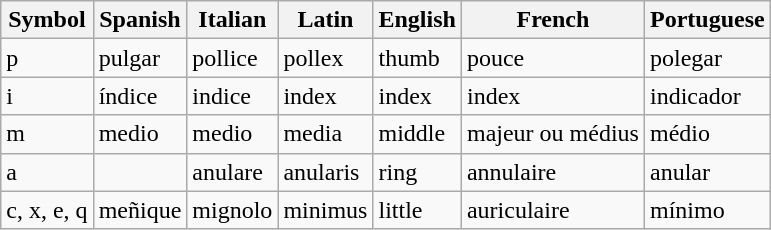<table class="wikitable">
<tr>
<th>Symbol</th>
<th>Spanish</th>
<th>Italian</th>
<th>Latin</th>
<th>English</th>
<th>French</th>
<th>Portuguese</th>
</tr>
<tr>
<td>p</td>
<td>pulgar</td>
<td>pollice</td>
<td>pollex</td>
<td>thumb</td>
<td>pouce</td>
<td>polegar</td>
</tr>
<tr>
<td>i</td>
<td>índice</td>
<td>indice</td>
<td>index</td>
<td>index</td>
<td>index</td>
<td>indicador</td>
</tr>
<tr>
<td>m</td>
<td>medio</td>
<td>medio</td>
<td>media</td>
<td>middle</td>
<td>majeur ou médius</td>
<td>médio</td>
</tr>
<tr>
<td>a</td>
<td></td>
<td>anulare</td>
<td>anularis</td>
<td>ring</td>
<td>annulaire</td>
<td>anular </td>
</tr>
<tr>
<td>c, x, e, q</td>
<td>meñique</td>
<td>mignolo</td>
<td>minimus</td>
<td>little</td>
<td>auriculaire</td>
<td>mínimo</td>
</tr>
</table>
